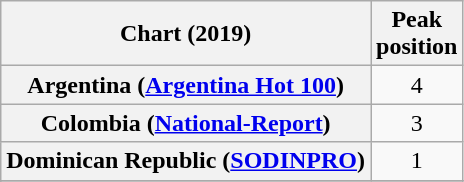<table class="wikitable sortable plainrowheaders" style="text-align:center">
<tr>
<th scope="col">Chart (2019)</th>
<th scope="col">Peak<br>position</th>
</tr>
<tr>
<th scope="row">Argentina (<a href='#'>Argentina Hot 100</a>)</th>
<td>4</td>
</tr>
<tr>
<th scope="row">Colombia (<a href='#'>National-Report</a>)</th>
<td>3</td>
</tr>
<tr>
<th scope="row">Dominican Republic (<a href='#'>SODINPRO</a>)</th>
<td>1</td>
</tr>
<tr>
</tr>
<tr>
</tr>
<tr>
</tr>
<tr>
</tr>
<tr>
</tr>
</table>
